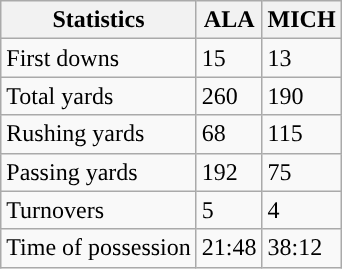<table class="wikitable" style="float: left;">
<tr>
<th>Statistics</th>
<th>ALA</th>
<th>MICH</th>
</tr>
<tr>
<td>First downs</td>
<td>15</td>
<td>13</td>
</tr>
<tr>
<td>Total yards</td>
<td>260</td>
<td>190</td>
</tr>
<tr>
<td>Rushing yards</td>
<td>68</td>
<td>115</td>
</tr>
<tr>
<td>Passing yards</td>
<td>192</td>
<td>75</td>
</tr>
<tr>
<td>Turnovers</td>
<td>5</td>
<td>4</td>
</tr>
<tr>
<td>Time of possession</td>
<td>21:48</td>
<td>38:12</td>
</tr>
</table>
